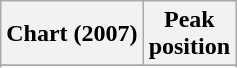<table class="wikitable sortable plainrowheaders" style="text-align:center">
<tr>
<th scope="col">Chart (2007)</th>
<th scope="col">Peak<br> position</th>
</tr>
<tr>
</tr>
<tr>
</tr>
<tr>
</tr>
</table>
